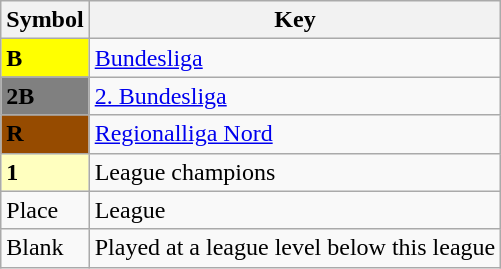<table class="wikitable" align="center">
<tr>
<th>Symbol</th>
<th>Key</th>
</tr>
<tr>
<td style="background:#FFFF00"><strong>B</strong></td>
<td><a href='#'>Bundesliga</a> </td>
</tr>
<tr>
<td style="background:#808080"><strong>2B</strong></td>
<td><a href='#'>2. Bundesliga</a> </td>
</tr>
<tr>
<td style="background:#964B00"><strong>R</strong></td>
<td><a href='#'>Regionalliga Nord</a> </td>
</tr>
<tr>
<td style="background:#ffffbf"><strong>1</strong></td>
<td>League champions</td>
</tr>
<tr>
<td>Place</td>
<td>League</td>
</tr>
<tr>
<td>Blank</td>
<td>Played at a league level below this league</td>
</tr>
</table>
